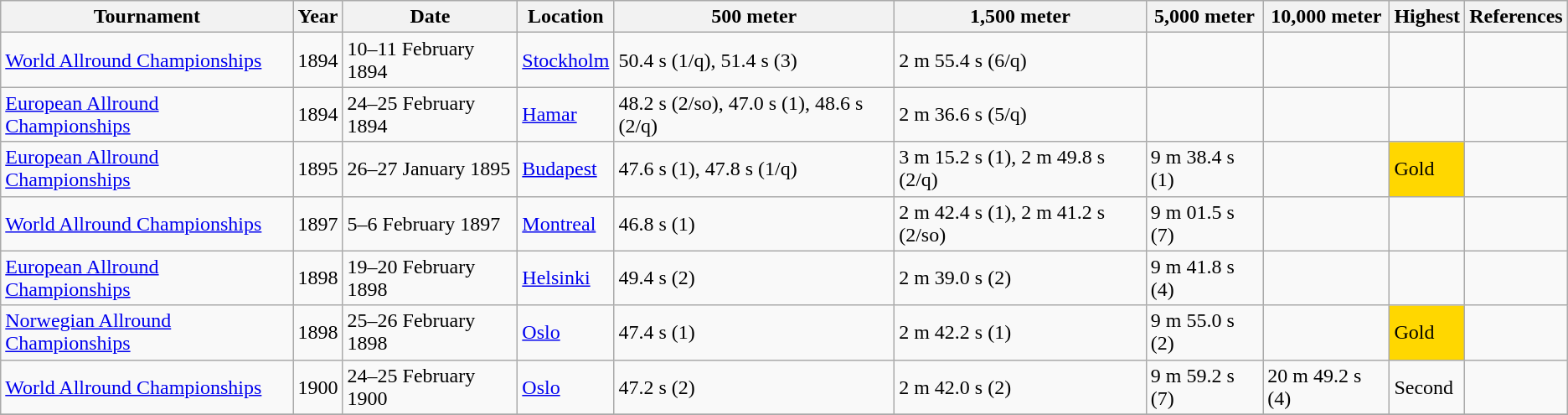<table class="wikitable">
<tr>
<th>Tournament</th>
<th>Year</th>
<th>Date</th>
<th>Location</th>
<th>500 meter</th>
<th>1,500 meter</th>
<th>5,000 meter</th>
<th>10,000 meter</th>
<th>Highest</th>
<th>References</th>
</tr>
<tr>
<td><a href='#'>World Allround Championships</a></td>
<td>1894</td>
<td>10–11 February 1894</td>
<td> <a href='#'>Stockholm</a></td>
<td>50.4 s (1/q), 51.4 s (3)</td>
<td>2 m 55.4 s (6/q)</td>
<td></td>
<td></td>
<td></td>
<td></td>
</tr>
<tr>
<td><a href='#'>European Allround Championships</a></td>
<td>1894</td>
<td>24–25 February 1894</td>
<td> <a href='#'>Hamar</a></td>
<td>48.2 s (2/so), 47.0 s (1), 48.6 s (2/q)</td>
<td>2 m 36.6 s (5/q)</td>
<td></td>
<td></td>
<td></td>
<td></td>
</tr>
<tr>
<td><a href='#'>European Allround Championships</a></td>
<td>1895</td>
<td>26–27 January 1895</td>
<td> <a href='#'>Budapest</a></td>
<td>47.6 s (1), 47.8 s (1/q)</td>
<td>3 m 15.2 s (1), 2 m 49.8 s (2/q)</td>
<td>9 m 38.4 s (1)</td>
<td></td>
<td bgcolor=gold>Gold</td>
<td></td>
</tr>
<tr>
<td><a href='#'>World Allround Championships</a></td>
<td>1897</td>
<td>5–6 February 1897</td>
<td> <a href='#'>Montreal</a></td>
<td>46.8 s (1)</td>
<td>2 m 42.4 s (1), 2 m 41.2 s (2/so)</td>
<td>9 m 01.5 s (7)</td>
<td></td>
<td></td>
<td></td>
</tr>
<tr>
<td><a href='#'>European Allround Championships</a></td>
<td>1898</td>
<td>19–20 February 1898</td>
<td> <a href='#'>Helsinki</a></td>
<td>49.4 s (2)</td>
<td>2 m 39.0 s (2)</td>
<td>9 m 41.8 s (4)</td>
<td></td>
<td></td>
<td></td>
</tr>
<tr>
<td><a href='#'>Norwegian Allround Championships</a></td>
<td>1898</td>
<td>25–26 February 1898</td>
<td><a href='#'>Oslo</a></td>
<td>47.4 s (1)</td>
<td>2 m 42.2 s (1)</td>
<td>9 m 55.0 s (2)</td>
<td></td>
<td bgcolor=gold>Gold</td>
<td></td>
</tr>
<tr>
<td><a href='#'>World Allround Championships</a></td>
<td>1900</td>
<td>24–25 February 1900</td>
<td> <a href='#'>Oslo</a></td>
<td>47.2 s (2)</td>
<td>2 m 42.0 s (2)</td>
<td>9 m 59.2 s (7)</td>
<td>20 m 49.2 s (4)</td>
<td>Second</td>
<td></td>
</tr>
<tr>
</tr>
</table>
